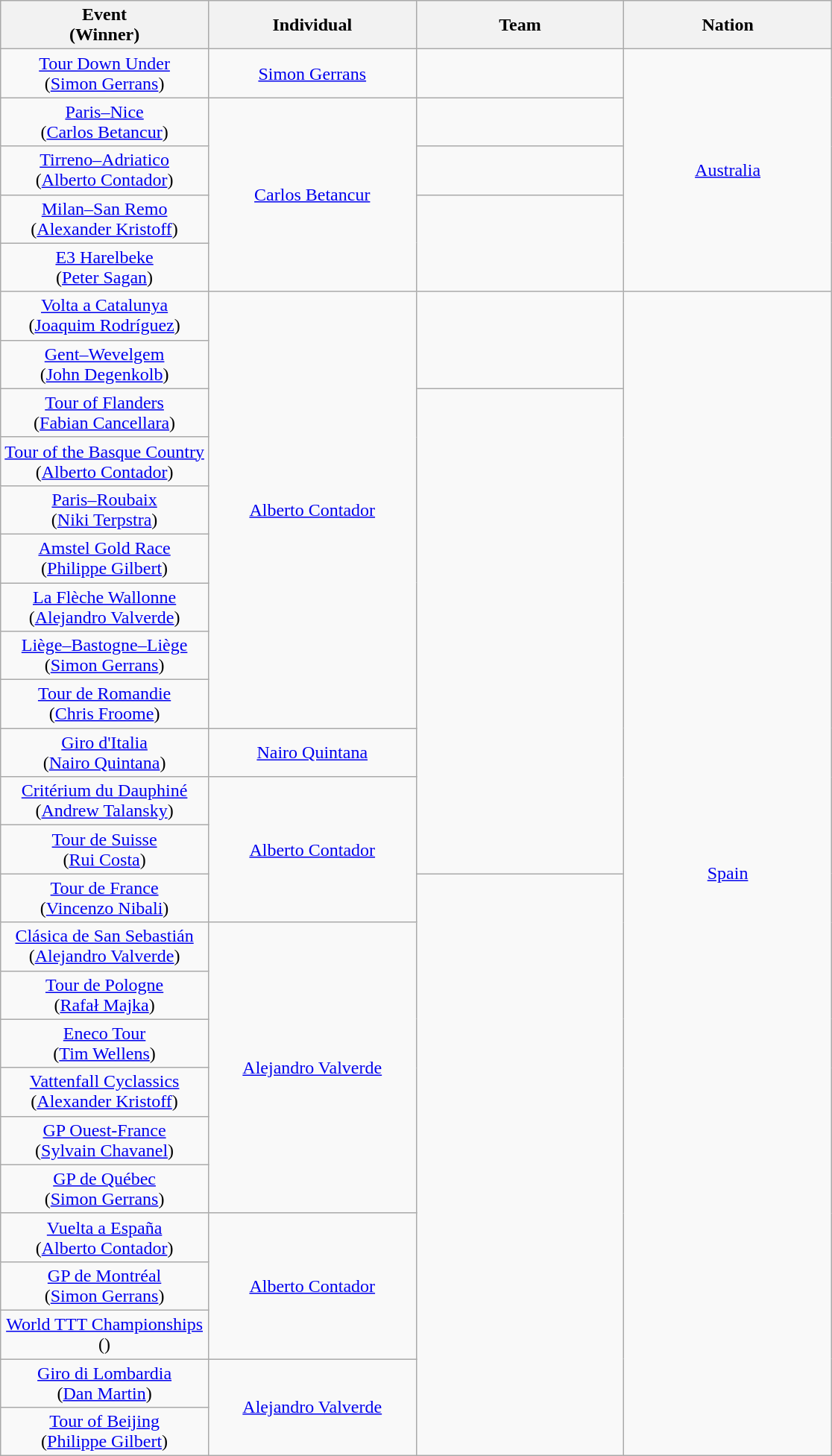<table class="wikitable" style="text-align: center;">
<tr>
<th style="width:25%;">Event<br>(Winner)</th>
<th style="width:25%;"><strong>Individual</strong></th>
<th style="width:25%;"><strong>Team</strong></th>
<th style="width:25%;"><strong>Nation</strong></th>
</tr>
<tr>
<td><a href='#'>Tour Down Under</a><br>(<a href='#'>Simon Gerrans</a>)</td>
<td><a href='#'>Simon Gerrans</a></td>
<td></td>
<td rowspan=5><a href='#'>Australia</a></td>
</tr>
<tr>
<td><a href='#'>Paris–Nice</a><br>(<a href='#'>Carlos Betancur</a>)</td>
<td rowspan=4><a href='#'>Carlos Betancur</a></td>
<td></td>
</tr>
<tr>
<td><a href='#'>Tirreno–Adriatico</a><br>(<a href='#'>Alberto Contador</a>)</td>
<td></td>
</tr>
<tr>
<td><a href='#'>Milan–San Remo</a><br>(<a href='#'>Alexander Kristoff</a>)</td>
<td rowspan=2></td>
</tr>
<tr>
<td><a href='#'>E3 Harelbeke</a><br>(<a href='#'>Peter Sagan</a>)</td>
</tr>
<tr>
<td><a href='#'>Volta a Catalunya</a><br>(<a href='#'>Joaquim Rodríguez</a>)</td>
<td rowspan=9><a href='#'>Alberto Contador</a></td>
<td rowspan=2></td>
<td rowspan=24><a href='#'>Spain</a></td>
</tr>
<tr>
<td><a href='#'>Gent–Wevelgem</a><br>(<a href='#'>John Degenkolb</a>)</td>
</tr>
<tr>
<td><a href='#'>Tour of Flanders</a><br>(<a href='#'>Fabian Cancellara</a>)</td>
<td rowspan=10></td>
</tr>
<tr>
<td><a href='#'>Tour of the Basque Country</a><br>(<a href='#'>Alberto Contador</a>)</td>
</tr>
<tr>
<td><a href='#'>Paris–Roubaix</a><br>(<a href='#'>Niki Terpstra</a>)</td>
</tr>
<tr>
<td><a href='#'>Amstel Gold Race</a><br>(<a href='#'>Philippe Gilbert</a>)</td>
</tr>
<tr>
<td><a href='#'>La Flèche Wallonne</a><br>(<a href='#'>Alejandro Valverde</a>)</td>
</tr>
<tr>
<td><a href='#'>Liège–Bastogne–Liège</a><br>(<a href='#'>Simon Gerrans</a>)</td>
</tr>
<tr>
<td><a href='#'>Tour de Romandie</a><br>(<a href='#'>Chris Froome</a>)</td>
</tr>
<tr>
<td><a href='#'>Giro d'Italia</a><br>(<a href='#'>Nairo Quintana</a>)</td>
<td><a href='#'>Nairo Quintana</a></td>
</tr>
<tr>
<td><a href='#'>Critérium du Dauphiné</a><br>(<a href='#'>Andrew Talansky</a>)</td>
<td rowspan=3><a href='#'>Alberto Contador</a></td>
</tr>
<tr>
<td><a href='#'>Tour de Suisse</a><br>(<a href='#'>Rui Costa</a>)</td>
</tr>
<tr>
<td><a href='#'>Tour de France</a><br>(<a href='#'>Vincenzo Nibali</a>)</td>
<td rowspan=12></td>
</tr>
<tr>
<td><a href='#'>Clásica de San Sebastián</a><br>(<a href='#'>Alejandro Valverde</a>)</td>
<td rowspan=6><a href='#'>Alejandro Valverde</a></td>
</tr>
<tr>
<td><a href='#'>Tour de Pologne</a><br>(<a href='#'>Rafał Majka</a>)</td>
</tr>
<tr>
<td><a href='#'>Eneco Tour</a><br>(<a href='#'>Tim Wellens</a>)</td>
</tr>
<tr>
<td><a href='#'>Vattenfall Cyclassics</a><br>(<a href='#'>Alexander Kristoff</a>)</td>
</tr>
<tr>
<td><a href='#'>GP Ouest-France</a><br>(<a href='#'>Sylvain Chavanel</a>)</td>
</tr>
<tr>
<td><a href='#'>GP de Québec</a><br>(<a href='#'>Simon Gerrans</a>)</td>
</tr>
<tr>
<td><a href='#'>Vuelta a España</a><br>(<a href='#'>Alberto Contador</a>)</td>
<td rowspan=3><a href='#'>Alberto Contador</a></td>
</tr>
<tr>
<td><a href='#'>GP de Montréal</a><br>(<a href='#'>Simon Gerrans</a>)</td>
</tr>
<tr>
<td><a href='#'>World TTT Championships</a><br>()</td>
</tr>
<tr>
<td><a href='#'>Giro di Lombardia</a><br>(<a href='#'>Dan Martin</a>)</td>
<td rowspan=2><a href='#'>Alejandro Valverde</a></td>
</tr>
<tr>
<td><a href='#'>Tour of Beijing</a><br>(<a href='#'>Philippe Gilbert</a>)</td>
</tr>
</table>
